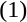<table style="width:80%;">
<tr>
<td></td>
<td style="text-align:right">(1)</td>
</tr>
</table>
